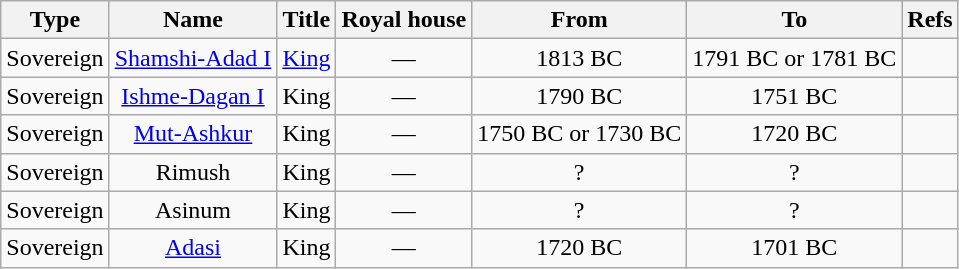<table style="text-align:center;" class="wikitable">
<tr>
<th>Type</th>
<th>Name</th>
<th>Title</th>
<th>Royal house</th>
<th>From</th>
<th>To</th>
<th>Refs</th>
</tr>
<tr>
<td>Sovereign</td>
<td><a href='#'>Shamshi-Adad I</a></td>
<td><a href='#'>King</a></td>
<td>—</td>
<td>1813 BC</td>
<td>1791 BC or 1781 BC</td>
<td></td>
</tr>
<tr>
<td>Sovereign</td>
<td><a href='#'>Ishme-Dagan I</a></td>
<td>King</td>
<td>—</td>
<td>1790 BC</td>
<td>1751 BC</td>
<td></td>
</tr>
<tr>
<td>Sovereign</td>
<td><a href='#'>Mut-Ashkur</a></td>
<td>King</td>
<td>—</td>
<td>1750 BC or 1730 BC</td>
<td>1720 BC</td>
<td></td>
</tr>
<tr>
<td>Sovereign</td>
<td>Rimush</td>
<td>King</td>
<td>—</td>
<td>?</td>
<td>?</td>
<td></td>
</tr>
<tr>
<td>Sovereign</td>
<td>Asinum</td>
<td>King</td>
<td>—</td>
<td>?</td>
<td>?</td>
<td></td>
</tr>
<tr>
<td>Sovereign</td>
<td><a href='#'>Adasi</a></td>
<td>King</td>
<td>—</td>
<td>1720 BC</td>
<td>1701 BC</td>
<td></td>
</tr>
</table>
